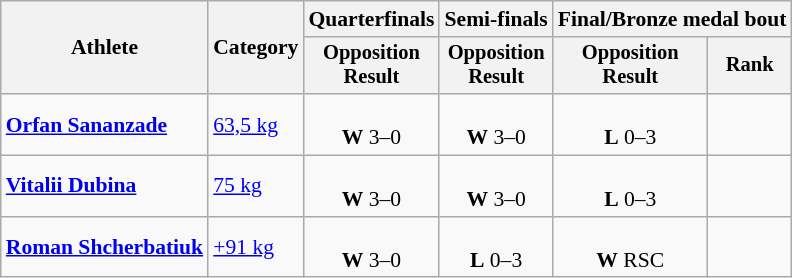<table class="wikitable" style="text-align:center; font-size:90%">
<tr>
<th rowspan=2>Athlete</th>
<th rowspan=2>Category</th>
<th>Quarterfinals</th>
<th>Semi-finals</th>
<th colspan=2>Final/Bronze medal bout</th>
</tr>
<tr style="font-size:95%">
<th>Opposition<br>Result</th>
<th>Opposition<br>Result</th>
<th>Opposition<br>Result</th>
<th>Rank</th>
</tr>
<tr>
<td align=left><strong><a href='#'>Orfan Sananzade</a></strong></td>
<td align=left><a href='#'>63,5 kg</a></td>
<td><br> <strong>W</strong> 3–0</td>
<td><br> <strong>W</strong> 3–0</td>
<td><br> <strong>L</strong> 0–3</td>
<td></td>
</tr>
<tr>
<td align=left><strong><a href='#'>Vitalii Dubina</a></strong></td>
<td align=left><a href='#'>75 kg</a></td>
<td><br> <strong>W</strong> 3–0</td>
<td><br> <strong>W</strong> 3–0</td>
<td><br> <strong>L</strong> 0–3</td>
<td></td>
</tr>
<tr>
<td align=left><strong><a href='#'>Roman Shcherbatiuk</a></strong></td>
<td align=left><a href='#'>+91 kg</a></td>
<td><br> <strong>W</strong> 3–0</td>
<td><br> <strong>L</strong> 0–3</td>
<td><br> <strong>W</strong> RSC</td>
<td></td>
</tr>
</table>
